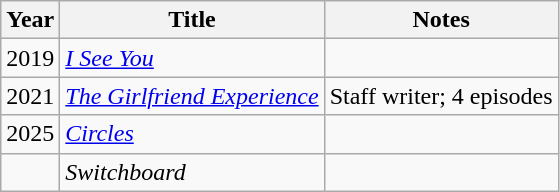<table class="wikitable">
<tr>
<th>Year</th>
<th>Title</th>
<th>Notes</th>
</tr>
<tr>
<td>2019</td>
<td><em><a href='#'>I See You</a></em></td>
<td></td>
</tr>
<tr>
<td>2021</td>
<td><em><a href='#'>The Girlfriend Experience</a></em></td>
<td>Staff writer; 4 episodes</td>
</tr>
<tr>
<td>2025</td>
<td><em><a href='#'>Circles</a></em></td>
<td></td>
</tr>
<tr>
<td></td>
<td><em>Switchboard</em></td>
<td></td>
</tr>
</table>
